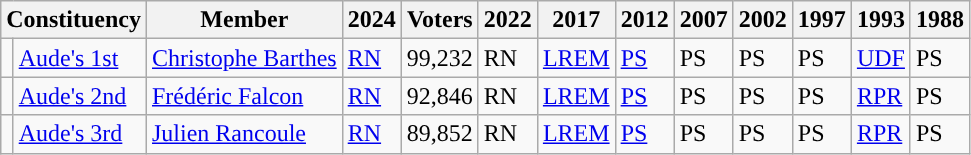<table class="wikitable sortable">
<tr>
<th colspan="2">Constituency</th>
<th>Member</th>
<th>2024</th>
<th>Voters</th>
<th>2022</th>
<th>2017</th>
<th>2012</th>
<th>2007</th>
<th>2002</th>
<th>1997</th>
<th>1993</th>
<th>1988</th>
</tr>
<tr>
<td style="background-color: "></td>
<td><a href='#'>Aude's 1st</a></td>
<td><a href='#'>Christophe Barthes</a></td>
<td><a href='#'>RN</a></td>
<td>99,232</td>
<td>RN</td>
<td><a href='#'>LREM</a></td>
<td bgcolor=><a href='#'>PS</a></td>
<td bgcolor=>PS</td>
<td bgcolor=>PS</td>
<td bgcolor=>PS</td>
<td bgcolor=><a href='#'>UDF</a></td>
<td bgcolor=>PS</td>
</tr>
<tr>
<td style="background-color: "></td>
<td><a href='#'>Aude's 2nd</a></td>
<td><a href='#'>Frédéric Falcon</a></td>
<td><a href='#'>RN</a></td>
<td>92,846</td>
<td>RN</td>
<td><a href='#'>LREM</a></td>
<td bgcolor=><a href='#'>PS</a></td>
<td bgcolor=>PS</td>
<td bgcolor=>PS</td>
<td bgcolor=>PS</td>
<td bgcolor=><a href='#'>RPR</a></td>
<td bgcolor=>PS</td>
</tr>
<tr>
<td style="background-color: "></td>
<td><a href='#'>Aude's 3rd</a></td>
<td><a href='#'>Julien Rancoule</a></td>
<td><a href='#'>RN</a></td>
<td>89,852</td>
<td>RN</td>
<td><a href='#'>LREM</a></td>
<td bgcolor=><a href='#'>PS</a></td>
<td bgcolor=>PS</td>
<td bgcolor=>PS</td>
<td bgcolor=>PS</td>
<td bgcolor=><a href='#'>RPR</a></td>
<td bgcolor=>PS</td>
</tr>
</table>
